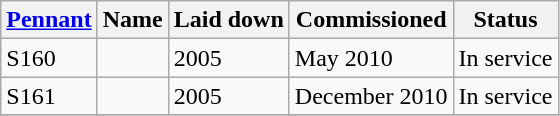<table class="wikitable">
<tr>
<th><a href='#'>Pennant</a></th>
<th>Name</th>
<th>Laid down</th>
<th>Commissioned</th>
<th>Status</th>
</tr>
<tr>
<td>S160</td>
<td></td>
<td>2005</td>
<td>May 2010</td>
<td>In service</td>
</tr>
<tr>
<td>S161</td>
<td></td>
<td>2005</td>
<td>December 2010</td>
<td>In service</td>
</tr>
<tr>
</tr>
</table>
